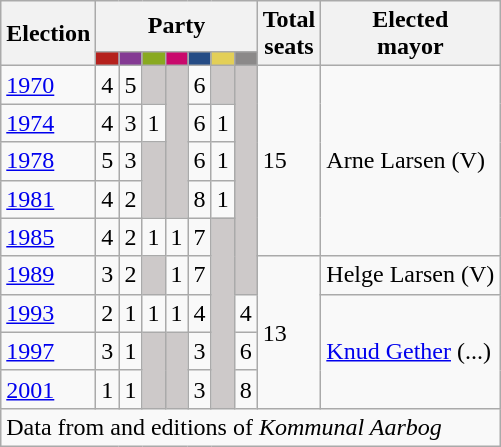<table class="wikitable">
<tr>
<th rowspan=2>Election</th>
<th colspan=7>Party</th>
<th rowspan=2>Total<br>seats</th>
<th rowspan=2>Elected<br>mayor</th>
</tr>
<tr>
<td style="background:#B5211D;"><strong><a href='#'></a></strong></td>
<td style="background:#843A93;"><strong><a href='#'></a></strong></td>
<td style="background:#89A920;"><strong><a href='#'></a></strong></td>
<td style="background:#C9096C;"><strong><a href='#'></a></strong></td>
<td style="background:#254C85;"><strong><a href='#'></a></strong></td>
<td style="background:#E3CF57;"><strong><a href='#'></a></strong></td>
<td style="background:#8B8989;"><strong></strong></td>
</tr>
<tr>
<td><a href='#'>1970</a></td>
<td>4</td>
<td>5</td>
<td style="background:#CDC9C9;"></td>
<td style="background:#CDC9C9;" rowspan=4></td>
<td>6</td>
<td style="background:#CDC9C9;"></td>
<td style="background:#CDC9C9;" rowspan=6></td>
<td rowspan=5>15</td>
<td rowspan=5>Arne Larsen (V)</td>
</tr>
<tr>
<td><a href='#'>1974</a></td>
<td>4</td>
<td>3</td>
<td>1</td>
<td>6</td>
<td>1</td>
</tr>
<tr>
<td><a href='#'>1978</a></td>
<td>5</td>
<td>3</td>
<td style="background:#CDC9C9;" rowspan=2></td>
<td>6</td>
<td>1</td>
</tr>
<tr>
<td><a href='#'>1981</a></td>
<td>4</td>
<td>2</td>
<td>8</td>
<td>1</td>
</tr>
<tr>
<td><a href='#'>1985</a></td>
<td>4</td>
<td>2</td>
<td>1</td>
<td>1</td>
<td>7</td>
<td style="background:#CDC9C9;" rowspan=5></td>
</tr>
<tr>
<td><a href='#'>1989</a></td>
<td>3</td>
<td>2</td>
<td style="background:#CDC9C9;"></td>
<td>1</td>
<td>7</td>
<td rowspan=4>13</td>
<td>Helge Larsen (V)</td>
</tr>
<tr>
<td><a href='#'>1993</a></td>
<td>2</td>
<td>1</td>
<td>1</td>
<td>1</td>
<td>4</td>
<td>4</td>
<td rowspan=3><a href='#'>Knud Gether</a> (...)</td>
</tr>
<tr>
<td><a href='#'>1997</a></td>
<td>3</td>
<td>1</td>
<td style="background:#CDC9C9;" rowspan="2"></td>
<td style="background:#CDC9C9;" rowspan="2"></td>
<td>3</td>
<td>6</td>
</tr>
<tr>
<td><a href='#'>2001</a></td>
<td>1</td>
<td>1</td>
<td>3</td>
<td>8</td>
</tr>
<tr>
<td colspan=14>Data from  and editions of <em>Kommunal Aarbog</em></td>
</tr>
</table>
